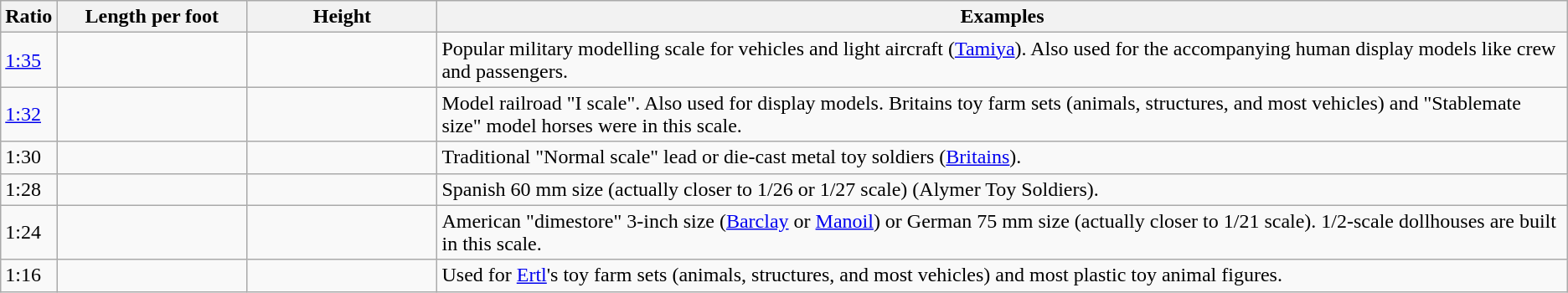<table style="clear:both" class="wikitable">
<tr>
<th>Ratio</th>
<th style="width: 9em;">Length per foot</th>
<th style="width: 9em;">Height</th>
<th>Examples</th>
</tr>
<tr>
<td><a href='#'>1:35</a></td>
<td></td>
<td></td>
<td>Popular military modelling scale for vehicles and light aircraft (<a href='#'>Tamiya</a>). Also used for the accompanying human display models like crew and passengers.</td>
</tr>
<tr>
<td><a href='#'>1:32</a></td>
<td></td>
<td></td>
<td>Model railroad "I scale". Also used for display models. Britains toy farm sets (animals, structures, and most vehicles) and "Stablemate size" model horses were in this scale.</td>
</tr>
<tr>
<td>1:30</td>
<td></td>
<td><br></td>
<td>Traditional "Normal scale" lead or die-cast metal toy soldiers (<a href='#'>Britains</a>).</td>
</tr>
<tr>
<td>1:28</td>
<td></td>
<td></td>
<td>Spanish 60 mm size (actually closer to 1/26 or 1/27 scale) (Alymer Toy Soldiers).</td>
</tr>
<tr>
<td>1:24</td>
<td></td>
<td></td>
<td>American "dimestore" 3-inch size (<a href='#'>Barclay</a> or <a href='#'>Manoil</a>) or German 75 mm size (actually closer to 1/21 scale). 1/2-scale dollhouses are built in this scale.</td>
</tr>
<tr>
<td>1:16</td>
<td></td>
<td></td>
<td>Used for <a href='#'>Ertl</a>'s toy farm sets (animals, structures, and most vehicles) and most plastic toy animal figures.</td>
</tr>
</table>
